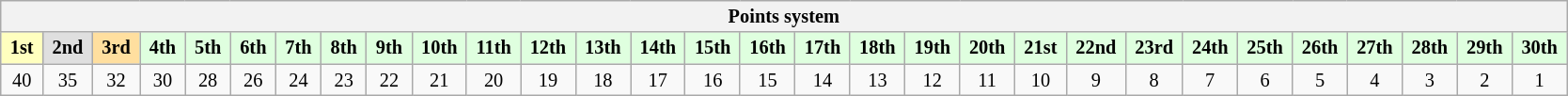<table class="wikitable" style="font-size: 85%; text-align: center">
<tr>
<th colspan=30>Points system</th>
</tr>
<tr>
<td style="background:#ffffbf;"> <strong>1st</strong> </td>
<td style="background:#dfdfdf;"> <strong>2nd</strong> </td>
<td style="background:#ffdf9f;"> <strong>3rd</strong> </td>
<td style="background:#dfffdf;"> <strong>4th</strong> </td>
<td style="background:#dfffdf;"> <strong>5th</strong> </td>
<td style="background:#dfffdf;"> <strong>6th</strong> </td>
<td style="background:#dfffdf;"> <strong>7th</strong> </td>
<td style="background:#dfffdf;"> <strong>8th</strong> </td>
<td style="background:#dfffdf;"> <strong>9th</strong> </td>
<td style="background:#dfffdf;"> <strong>10th</strong> </td>
<td style="background:#dfffdf;"> <strong>11th</strong> </td>
<td style="background:#dfffdf;"> <strong>12th</strong> </td>
<td style="background:#dfffdf;"> <strong>13th</strong> </td>
<td style="background:#dfffdf;"> <strong>14th</strong> </td>
<td style="background:#dfffdf;"> <strong>15th</strong> </td>
<td style="background:#dfffdf;"> <strong>16th</strong> </td>
<td style="background:#dfffdf;"> <strong>17th</strong> </td>
<td style="background:#dfffdf;"> <strong>18th</strong> </td>
<td style="background:#dfffdf;"> <strong>19th</strong> </td>
<td style="background:#dfffdf;"> <strong>20th</strong> </td>
<td style="background:#dfffdf;"> <strong>21st</strong> </td>
<td style="background:#dfffdf;"> <strong>22nd</strong> </td>
<td style="background:#dfffdf;"> <strong>23rd</strong> </td>
<td style="background:#dfffdf;"> <strong>24th</strong> </td>
<td style="background:#dfffdf;"> <strong>25th</strong> </td>
<td style="background:#dfffdf;"> <strong>26th</strong> </td>
<td style="background:#dfffdf;"> <strong>27th</strong> </td>
<td style="background:#dfffdf;"> <strong>28th</strong> </td>
<td style="background:#dfffdf;"> <strong>29th</strong> </td>
<td style="background:#dfffdf;"> <strong>30th</strong> </td>
</tr>
<tr>
<td>40</td>
<td>35</td>
<td>32</td>
<td>30</td>
<td>28</td>
<td>26</td>
<td>24</td>
<td>23</td>
<td>22</td>
<td>21</td>
<td>20</td>
<td>19</td>
<td>18</td>
<td>17</td>
<td>16</td>
<td>15</td>
<td>14</td>
<td>13</td>
<td>12</td>
<td>11</td>
<td>10</td>
<td>9</td>
<td>8</td>
<td>7</td>
<td>6</td>
<td>5</td>
<td>4</td>
<td>3</td>
<td>2</td>
<td>1</td>
</tr>
</table>
